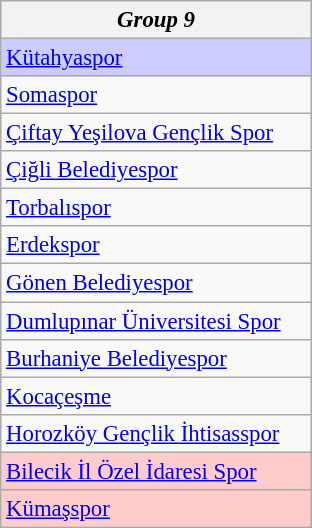<table class="wikitable collapsible collapsed" style="font-size:95%;">
<tr>
<th colspan="1" width="200"><em>Group 9</em></th>
</tr>
<tr>
<td style="background:#ccccff;"><a href='#'>Kütahyaspor</a></td>
</tr>
<tr>
<td><a href='#'>Somaspor</a></td>
</tr>
<tr>
<td><a href='#'>Çiftay Yeşilova Gençlik Spor</a></td>
</tr>
<tr>
<td><a href='#'>Çiğli Belediyespor</a></td>
</tr>
<tr>
<td><a href='#'>Torbalıspor</a></td>
</tr>
<tr>
<td><a href='#'>Erdekspor</a></td>
</tr>
<tr>
<td><a href='#'>Gönen Belediyespor</a></td>
</tr>
<tr>
<td><a href='#'>Dumlupınar Üniversitesi Spor</a></td>
</tr>
<tr>
<td><a href='#'>Burhaniye Belediyespor</a></td>
</tr>
<tr>
<td><a href='#'>Kocaçeşme</a></td>
</tr>
<tr>
<td><a href='#'>Horozköy Gençlik İhtisasspor</a></td>
</tr>
<tr>
<td style="background:#fcc;"><a href='#'>Bilecik İl Özel İdaresi Spor</a></td>
</tr>
<tr>
<td style="background:#fcc;"><a href='#'>Kümaşspor</a></td>
</tr>
</table>
